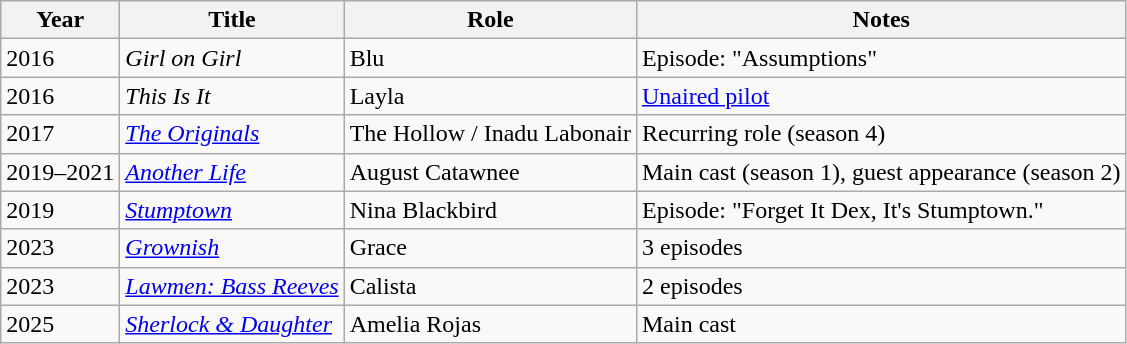<table class="wikitable sortable">
<tr>
<th>Year</th>
<th>Title</th>
<th>Role</th>
<th class="unsortable">Notes</th>
</tr>
<tr>
<td>2016</td>
<td><em>Girl on Girl</em></td>
<td>Blu</td>
<td>Episode: "Assumptions"</td>
</tr>
<tr>
<td>2016</td>
<td><em>This Is It</em></td>
<td>Layla</td>
<td><a href='#'>Unaired pilot</a></td>
</tr>
<tr>
<td>2017</td>
<td><em><a href='#'>The Originals</a></em></td>
<td>The Hollow / Inadu Labonair</td>
<td>Recurring role (season 4)</td>
</tr>
<tr>
<td>2019–2021</td>
<td><em><a href='#'>Another Life</a></em></td>
<td>August Catawnee</td>
<td>Main cast (season 1), guest appearance (season 2)</td>
</tr>
<tr>
<td>2019</td>
<td><em><a href='#'>Stumptown</a></em></td>
<td>Nina Blackbird</td>
<td>Episode: "Forget It Dex, It's Stumptown."</td>
</tr>
<tr>
<td>2023</td>
<td><em><a href='#'>Grownish</a></em></td>
<td>Grace</td>
<td>3 episodes</td>
</tr>
<tr>
<td>2023</td>
<td><em><a href='#'>Lawmen: Bass Reeves</a></em></td>
<td>Calista</td>
<td>2 episodes</td>
</tr>
<tr>
<td>2025</td>
<td><em><a href='#'>Sherlock & Daughter</a></em></td>
<td>Amelia Rojas</td>
<td>Main cast</td>
</tr>
</table>
